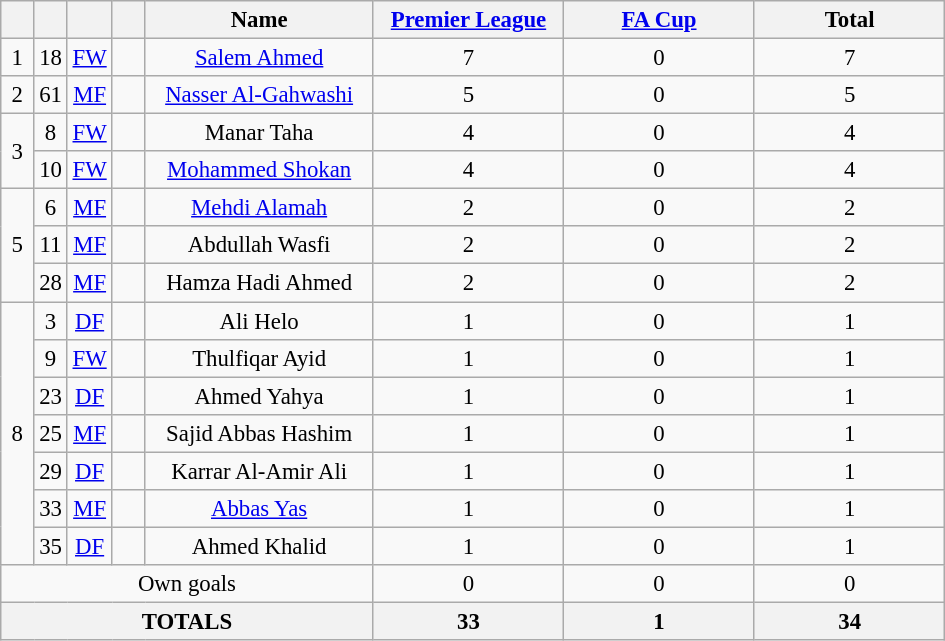<table class="wikitable" style="font-size: 95%; text-align: center;">
<tr>
<th width=15></th>
<th width=15></th>
<th width=15></th>
<th width=15></th>
<th width=145>Name</th>
<th width=120><a href='#'>Premier League</a></th>
<th width=120><a href='#'>FA Cup</a></th>
<th width=120>Total</th>
</tr>
<tr>
<td rowspan="1">1</td>
<td>18</td>
<td><a href='#'>FW</a></td>
<td></td>
<td><a href='#'>Salem Ahmed</a></td>
<td>7</td>
<td>0</td>
<td>7</td>
</tr>
<tr>
<td rowspan="1">2</td>
<td>61</td>
<td><a href='#'>MF</a></td>
<td></td>
<td><a href='#'>Nasser Al-Gahwashi</a></td>
<td>5</td>
<td>0</td>
<td>5</td>
</tr>
<tr>
<td rowspan="2">3</td>
<td>8</td>
<td><a href='#'>FW</a></td>
<td></td>
<td>Manar Taha</td>
<td>4</td>
<td>0</td>
<td>4</td>
</tr>
<tr>
<td>10</td>
<td><a href='#'>FW</a></td>
<td></td>
<td><a href='#'>Mohammed Shokan</a></td>
<td>4</td>
<td>0</td>
<td>4</td>
</tr>
<tr>
<td rowspan="3">5</td>
<td>6</td>
<td><a href='#'>MF</a></td>
<td></td>
<td><a href='#'>Mehdi Alamah</a></td>
<td>2</td>
<td>0</td>
<td>2</td>
</tr>
<tr>
<td>11</td>
<td><a href='#'>MF</a></td>
<td></td>
<td>Abdullah Wasfi</td>
<td>2</td>
<td>0</td>
<td>2</td>
</tr>
<tr>
<td>28</td>
<td><a href='#'>MF</a></td>
<td></td>
<td>Hamza Hadi Ahmed</td>
<td>2</td>
<td>0</td>
<td>2</td>
</tr>
<tr>
<td rowspan="7">8</td>
<td>3</td>
<td><a href='#'>DF</a></td>
<td></td>
<td>Ali Helo</td>
<td>1</td>
<td>0</td>
<td>1</td>
</tr>
<tr>
<td>9</td>
<td><a href='#'>FW</a></td>
<td></td>
<td>Thulfiqar Ayid</td>
<td>1</td>
<td>0</td>
<td>1</td>
</tr>
<tr>
<td>23</td>
<td><a href='#'>DF</a></td>
<td></td>
<td>Ahmed Yahya</td>
<td>1</td>
<td>0</td>
<td>1</td>
</tr>
<tr>
<td>25</td>
<td><a href='#'>MF</a></td>
<td></td>
<td>Sajid Abbas Hashim</td>
<td>1</td>
<td>0</td>
<td>1</td>
</tr>
<tr>
<td>29</td>
<td><a href='#'>DF</a></td>
<td></td>
<td>Karrar Al-Amir Ali</td>
<td>1</td>
<td>0</td>
<td>1</td>
</tr>
<tr>
<td>33</td>
<td><a href='#'>MF</a></td>
<td></td>
<td><a href='#'>Abbas Yas</a></td>
<td>1</td>
<td>0</td>
<td>1</td>
</tr>
<tr>
<td>35</td>
<td><a href='#'>DF</a></td>
<td></td>
<td>Ahmed Khalid</td>
<td>1</td>
<td>0</td>
<td>1</td>
</tr>
<tr>
<td colspan="5">Own goals</td>
<td>0</td>
<td>0</td>
<td>0</td>
</tr>
<tr>
<th colspan="5">TOTALS</th>
<th>33</th>
<th>1</th>
<th>34</th>
</tr>
</table>
